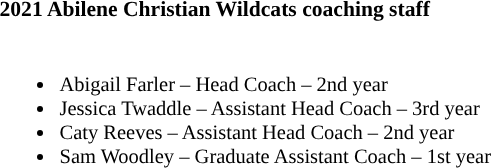<table class="toccolours" style="text-align: left; font-size:90%;">
<tr>
<th colspan="9">2021 Abilene Christian Wildcats coaching staff</th>
</tr>
<tr>
<td style="font-size: 95%;" valign="top"><br><ul><li>Abigail Farler – Head Coach – 2nd year</li><li>Jessica Twaddle – Assistant Head Coach – 3rd year</li><li>Caty Reeves – Assistant Head Coach – 2nd year</li><li>Sam Woodley – Graduate Assistant Coach – 1st year</li></ul></td>
</tr>
</table>
